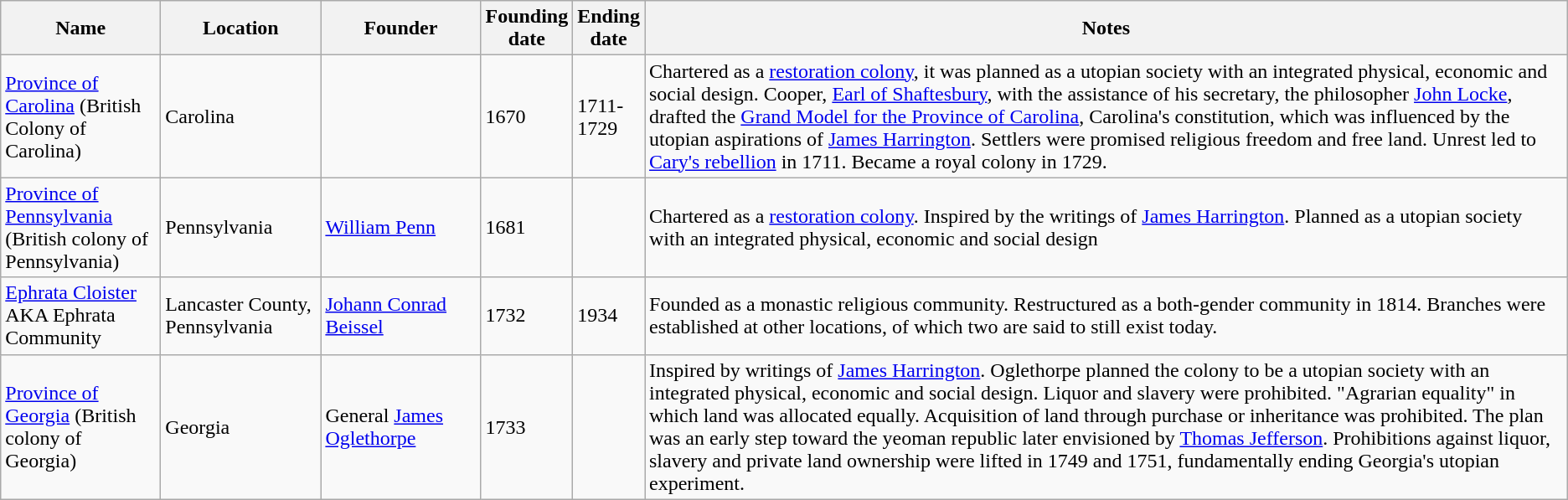<table class="wikitable sortable" border="1">
<tr>
<th width="120">Name</th>
<th width="120">Location</th>
<th width="120"  class="unsortable">Founder</th>
<th width="30">Founding date</th>
<th width="30">Ending date</th>
<th>Notes</th>
</tr>
<tr>
<td><a href='#'>Province of Carolina</a> (British Colony of Carolina)</td>
<td>Carolina</td>
<td></td>
<td>1670</td>
<td>1711-1729</td>
<td>Chartered as a <a href='#'>restoration colony</a>, it was planned as a utopian society with an integrated physical, economic and social design. Cooper, <a href='#'>Earl of Shaftesbury</a>, with the assistance of his secretary, the philosopher <a href='#'>John Locke</a>, drafted the <a href='#'>Grand Model for the Province of Carolina</a>, Carolina's constitution, which was influenced by the utopian aspirations of <a href='#'>James Harrington</a>. Settlers were promised religious freedom and free land. Unrest led to <a href='#'>Cary's rebellion</a> in 1711. Became a royal colony in 1729.</td>
</tr>
<tr>
<td><a href='#'>Province of Pennsylvania</a> (British colony of Pennsylvania)</td>
<td>Pennsylvania</td>
<td><a href='#'>William Penn</a></td>
<td>1681</td>
<td></td>
<td>Chartered as a <a href='#'>restoration colony</a>. Inspired by the writings of <a href='#'>James Harrington</a>. Planned as a utopian society with an integrated physical, economic and social design</td>
</tr>
<tr>
<td><a href='#'>Ephrata Cloister</a> AKA Ephrata Community</td>
<td>Lancaster County, Pennsylvania</td>
<td><a href='#'>Johann Conrad Beissel</a></td>
<td>1732</td>
<td>1934</td>
<td>Founded as a monastic religious community. Restructured as a both-gender community in 1814. Branches were established at other locations, of which two are said to still exist today.</td>
</tr>
<tr>
<td><a href='#'>Province of Georgia</a> (British colony of Georgia)</td>
<td>Georgia</td>
<td>General <a href='#'>James Oglethorpe</a></td>
<td>1733</td>
<td></td>
<td>Inspired by writings of <a href='#'>James Harrington</a>.  Oglethorpe planned the colony to be a utopian society with an integrated physical, economic and social design. Liquor and slavery were prohibited. "Agrarian equality" in which land was allocated equally. Acquisition of land through purchase or inheritance was prohibited. The plan was an early step toward the yeoman republic later envisioned by <a href='#'>Thomas Jefferson</a>. Prohibitions against liquor, slavery and private land ownership were lifted in 1749 and 1751, fundamentally ending Georgia's utopian experiment.</td>
</tr>
</table>
